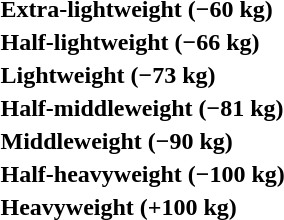<table>
<tr>
<th rowspan=2 style="text-align:left;">Extra-lightweight (−60 kg)</th>
<td rowspan=2></td>
<td rowspan=2></td>
<td></td>
</tr>
<tr>
<td></td>
</tr>
<tr>
<th rowspan=2 style="text-align:left;">Half-lightweight (−66 kg)</th>
<td rowspan=2></td>
<td rowspan=2></td>
<td></td>
</tr>
<tr>
<td></td>
</tr>
<tr>
<th rowspan=2 style="text-align:left;">Lightweight (−73 kg)</th>
<td rowspan=2></td>
<td rowspan=2></td>
<td></td>
</tr>
<tr>
<td></td>
</tr>
<tr>
<th rowspan=2 style="text-align:left;">Half-middleweight (−81 kg)</th>
<td rowspan=2></td>
<td rowspan=2></td>
<td></td>
</tr>
<tr>
<td></td>
</tr>
<tr>
<th rowspan=2 style="text-align:left;">Middleweight (−90 kg)</th>
<td rowspan=2></td>
<td rowspan=2></td>
<td></td>
</tr>
<tr>
<td></td>
</tr>
<tr>
<th rowspan=2 style="text-align:left;">Half-heavyweight (−100 kg)</th>
<td rowspan=2></td>
<td rowspan=2></td>
<td></td>
</tr>
<tr>
<td></td>
</tr>
<tr>
<th rowspan=2 style="text-align:left;">Heavyweight (+100 kg)</th>
<td rowspan=2></td>
<td rowspan=2></td>
<td></td>
</tr>
<tr>
<td></td>
</tr>
</table>
